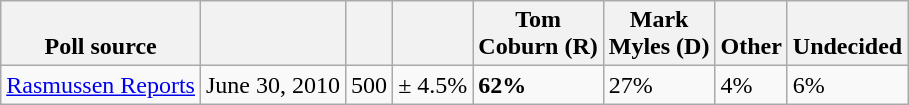<table class="wikitable">
<tr valign= bottom>
<th>Poll source</th>
<th></th>
<th></th>
<th></th>
<th>Tom<br>Coburn (R)</th>
<th>Mark<br>Myles (D)</th>
<th>Other</th>
<th>Undecided</th>
</tr>
<tr>
<td><a href='#'>Rasmussen Reports</a></td>
<td>June 30, 2010</td>
<td>500</td>
<td>± 4.5%</td>
<td><strong>62%</strong></td>
<td>27%</td>
<td>4%</td>
<td>6%</td>
</tr>
</table>
